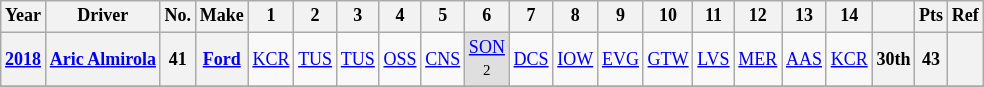<table class="wikitable" style="text-align:center; font-size:75%">
<tr>
<th>Year</th>
<th>Driver</th>
<th>No.</th>
<th>Make</th>
<th>1</th>
<th>2</th>
<th>3</th>
<th>4</th>
<th>5</th>
<th>6</th>
<th>7</th>
<th>8</th>
<th>9</th>
<th>10</th>
<th>11</th>
<th>12</th>
<th>13</th>
<th>14</th>
<th></th>
<th>Pts</th>
<th>Ref</th>
</tr>
<tr>
<th><a href='#'>2018</a></th>
<th><a href='#'>Aric Almirola</a></th>
<th>41</th>
<th><a href='#'>Ford</a></th>
<td><a href='#'>KCR</a></td>
<td><a href='#'>TUS</a></td>
<td><a href='#'>TUS</a></td>
<td><a href='#'>OSS</a></td>
<td><a href='#'>CNS</a></td>
<td style="background:#DFDFDF;"><a href='#'>SON</a><br><small>2</small></td>
<td><a href='#'>DCS</a></td>
<td><a href='#'>IOW</a></td>
<td><a href='#'>EVG</a></td>
<td><a href='#'>GTW</a></td>
<td><a href='#'>LVS</a></td>
<td><a href='#'>MER</a></td>
<td><a href='#'>AAS</a></td>
<td><a href='#'>KCR</a></td>
<th>30th</th>
<th>43</th>
<th></th>
</tr>
<tr>
</tr>
</table>
